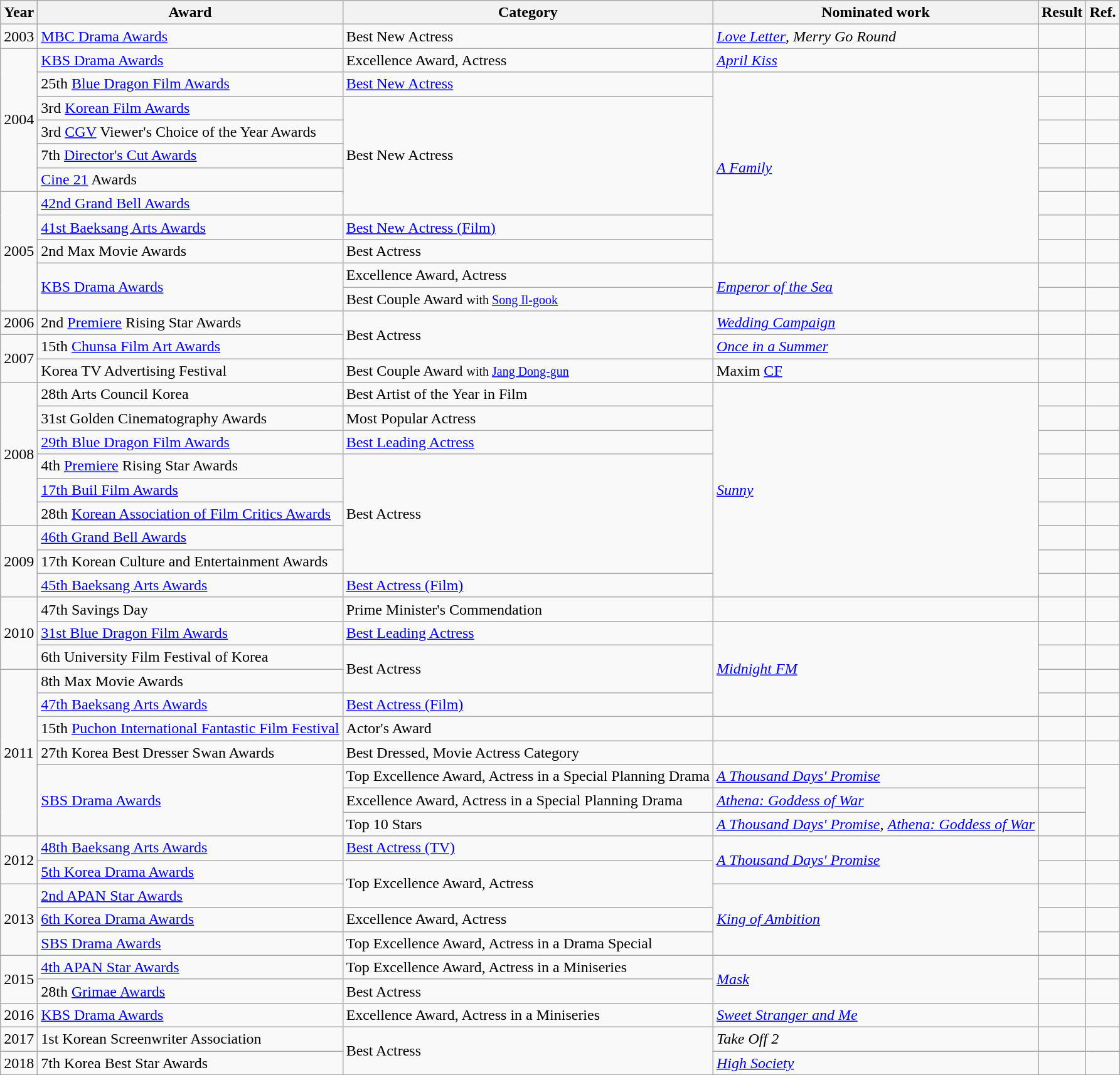<table class="wikitable sortable">
<tr>
<th>Year</th>
<th>Award</th>
<th>Category</th>
<th>Nominated work</th>
<th>Result</th>
<th>Ref.</th>
</tr>
<tr>
<td>2003</td>
<td><a href='#'>MBC Drama Awards</a></td>
<td>Best New Actress</td>
<td><em><a href='#'>Love Letter</a></em>, <em>Merry Go Round</em></td>
<td></td>
<td></td>
</tr>
<tr>
<td rowspan="6">2004</td>
<td><a href='#'>KBS Drama Awards</a></td>
<td>Excellence Award, Actress</td>
<td><em><a href='#'>April Kiss</a></em></td>
<td></td>
<td></td>
</tr>
<tr>
<td>25th <a href='#'>Blue Dragon Film Awards</a></td>
<td><a href='#'>Best New Actress</a></td>
<td rowspan="8"><em><a href='#'>A Family</a></em></td>
<td></td>
<td></td>
</tr>
<tr>
<td>3rd <a href='#'>Korean Film Awards</a></td>
<td rowspan="5">Best New Actress</td>
<td></td>
<td></td>
</tr>
<tr>
<td>3rd <a href='#'>CGV</a> Viewer's Choice of the Year Awards</td>
<td></td>
<td></td>
</tr>
<tr>
<td>7th <a href='#'>Director's Cut Awards</a></td>
<td></td>
<td></td>
</tr>
<tr>
<td><a href='#'>Cine 21</a> Awards</td>
<td></td>
<td></td>
</tr>
<tr>
<td rowspan="5">2005</td>
<td><a href='#'>42nd Grand Bell Awards</a></td>
<td></td>
<td></td>
</tr>
<tr>
<td><a href='#'>41st Baeksang Arts Awards</a></td>
<td><a href='#'>Best New Actress (Film)</a></td>
<td></td>
<td></td>
</tr>
<tr>
<td>2nd Max Movie Awards</td>
<td>Best Actress</td>
<td></td>
<td></td>
</tr>
<tr>
<td rowspan=2><a href='#'>KBS Drama Awards</a></td>
<td>Excellence Award, Actress</td>
<td rowspan=2><em><a href='#'>Emperor of the Sea</a></em></td>
<td></td>
<td></td>
</tr>
<tr>
<td>Best Couple Award <small>with <a href='#'>Song Il-gook</a></small></td>
<td></td>
<td></td>
</tr>
<tr>
<td>2006</td>
<td>2nd <a href='#'>Premiere</a> Rising Star Awards</td>
<td rowspan=2>Best Actress</td>
<td><em><a href='#'>Wedding Campaign</a></em></td>
<td></td>
<td></td>
</tr>
<tr>
<td rowspan=2>2007</td>
<td>15th <a href='#'>Chunsa Film Art Awards</a></td>
<td><em><a href='#'>Once in a Summer</a></em></td>
<td></td>
<td></td>
</tr>
<tr>
<td>Korea TV Advertising Festival</td>
<td>Best Couple Award <small>with <a href='#'>Jang Dong-gun</a></small></td>
<td>Maxim <a href='#'>CF</a></td>
<td></td>
<td></td>
</tr>
<tr>
<td rowspan="6">2008</td>
<td>28th Arts Council Korea</td>
<td>Best Artist of the Year in Film</td>
<td rowspan="9"><em><a href='#'>Sunny</a></em></td>
<td></td>
<td></td>
</tr>
<tr>
<td>31st Golden Cinematography Awards</td>
<td>Most Popular Actress</td>
<td></td>
<td></td>
</tr>
<tr>
<td><a href='#'>29th Blue Dragon Film Awards</a></td>
<td><a href='#'>Best Leading Actress</a></td>
<td></td>
<td></td>
</tr>
<tr>
<td>4th <a href='#'>Premiere</a> Rising Star Awards</td>
<td rowspan="5">Best Actress</td>
<td></td>
<td></td>
</tr>
<tr>
<td><a href='#'>17th Buil Film Awards</a></td>
<td></td>
<td></td>
</tr>
<tr>
<td>28th <a href='#'>Korean Association of Film Critics Awards</a></td>
<td></td>
<td></td>
</tr>
<tr>
<td rowspan="3">2009</td>
<td><a href='#'>46th Grand Bell Awards</a></td>
<td></td>
<td></td>
</tr>
<tr>
<td>17th Korean Culture and Entertainment Awards</td>
<td></td>
<td></td>
</tr>
<tr>
<td><a href='#'>45th Baeksang Arts Awards</a></td>
<td><a href='#'>Best Actress (Film)</a></td>
<td></td>
<td></td>
</tr>
<tr>
<td rowspan=3>2010</td>
<td>47th Savings Day</td>
<td>Prime Minister's Commendation</td>
<td></td>
<td></td>
<td></td>
</tr>
<tr>
<td><a href='#'>31st Blue Dragon Film Awards</a></td>
<td><a href='#'>Best Leading Actress</a></td>
<td rowspan=4><em><a href='#'>Midnight FM</a></em></td>
<td></td>
<td></td>
</tr>
<tr>
<td>6th University Film Festival of Korea</td>
<td rowspan="2">Best Actress</td>
<td></td>
<td></td>
</tr>
<tr>
<td rowspan="7">2011</td>
<td>8th Max Movie Awards</td>
<td></td>
<td></td>
</tr>
<tr>
<td><a href='#'>47th Baeksang Arts Awards</a></td>
<td><a href='#'>Best Actress (Film)</a></td>
<td></td>
<td></td>
</tr>
<tr>
<td>15th <a href='#'>Puchon International Fantastic Film Festival</a></td>
<td>Actor's Award</td>
<td></td>
<td></td>
<td></td>
</tr>
<tr>
<td>27th Korea Best Dresser Swan Awards</td>
<td>Best Dressed, Movie Actress Category</td>
<td></td>
<td></td>
<td></td>
</tr>
<tr>
<td rowspan="3"><a href='#'>SBS Drama Awards</a></td>
<td>Top Excellence Award, Actress in a Special Planning Drama</td>
<td><em><a href='#'>A Thousand Days' Promise</a></em></td>
<td></td>
<td rowspan="3"></td>
</tr>
<tr>
<td>Excellence Award, Actress in a Special Planning Drama</td>
<td><em><a href='#'>Athena: Goddess of War</a></em></td>
<td></td>
</tr>
<tr>
<td>Top 10 Stars</td>
<td><em><a href='#'>A Thousand Days' Promise</a></em>, <em><a href='#'>Athena: Goddess of War</a></em></td>
<td></td>
</tr>
<tr>
<td rowspan=2>2012</td>
<td><a href='#'>48th Baeksang Arts Awards</a></td>
<td><a href='#'>Best Actress (TV)</a></td>
<td rowspan=2><em><a href='#'>A Thousand Days' Promise</a></em></td>
<td></td>
<td></td>
</tr>
<tr>
<td><a href='#'>5th Korea Drama Awards</a></td>
<td rowspan=2>Top Excellence Award, Actress</td>
<td></td>
<td></td>
</tr>
<tr>
<td rowspan="3">2013</td>
<td><a href='#'>2nd APAN Star Awards</a></td>
<td rowspan="3"><em><a href='#'>King of Ambition</a></em></td>
<td></td>
<td></td>
</tr>
<tr>
<td><a href='#'>6th Korea Drama Awards</a></td>
<td>Excellence Award, Actress</td>
<td></td>
<td></td>
</tr>
<tr>
<td><a href='#'>SBS Drama Awards</a></td>
<td>Top Excellence Award, Actress in a Drama Special</td>
<td></td>
<td></td>
</tr>
<tr>
<td rowspan=2>2015</td>
<td><a href='#'>4th APAN Star Awards</a></td>
<td>Top Excellence Award, Actress in a Miniseries</td>
<td rowspan=2><em><a href='#'>Mask</a></em></td>
<td></td>
<td></td>
</tr>
<tr>
<td>28th <a href='#'>Grimae Awards</a></td>
<td>Best Actress</td>
<td></td>
<td></td>
</tr>
<tr>
<td>2016</td>
<td><a href='#'>KBS Drama Awards</a></td>
<td>Excellence Award, Actress in a Miniseries</td>
<td><em><a href='#'>Sweet Stranger and Me</a></em></td>
<td></td>
<td></td>
</tr>
<tr>
<td>2017</td>
<td>1st Korean Screenwriter Association</td>
<td rowspan=2>Best Actress</td>
<td><em>Take Off 2</em></td>
<td></td>
<td></td>
</tr>
<tr>
<td>2018</td>
<td>7th Korea Best Star Awards</td>
<td><em><a href='#'>High Society</a></em></td>
<td></td>
<td></td>
</tr>
</table>
